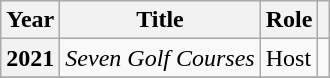<table class="wikitable sortable plainrowheaders">
<tr>
<th scope="col">Year</th>
<th scope="col">Title</th>
<th scope="col">Role</th>
<th scope="col" class="unsortable"></th>
</tr>
<tr>
<th scope="row">2021</th>
<td><em>Seven Golf Courses</em></td>
<td>Host</td>
<td></td>
</tr>
<tr>
</tr>
</table>
